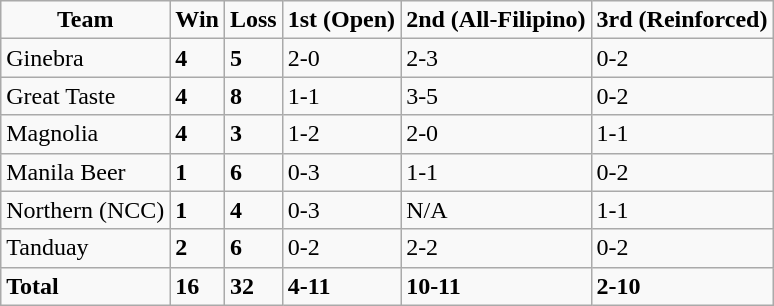<table class=wikitable sortable>
<tr align=center>
<td><strong>Team</strong></td>
<td><strong>Win</strong></td>
<td><strong>Loss</strong></td>
<td><strong>1st (Open)</strong></td>
<td><strong>2nd (All-Filipino)</strong></td>
<td><strong>3rd (Reinforced)</strong></td>
</tr>
<tr>
<td>Ginebra</td>
<td><strong>4</strong></td>
<td><strong>5</strong></td>
<td>2-0</td>
<td>2-3</td>
<td>0-2</td>
</tr>
<tr>
<td>Great Taste</td>
<td><strong>4</strong></td>
<td><strong>8</strong></td>
<td>1-1</td>
<td>3-5</td>
<td>0-2</td>
</tr>
<tr>
<td>Magnolia</td>
<td><strong>4</strong></td>
<td><strong>3</strong></td>
<td>1-2</td>
<td>2-0</td>
<td>1-1</td>
</tr>
<tr>
<td>Manila Beer</td>
<td><strong>1</strong></td>
<td><strong>6</strong></td>
<td>0-3</td>
<td>1-1</td>
<td>0-2</td>
</tr>
<tr>
<td>Northern (NCC)</td>
<td><strong>1</strong></td>
<td><strong>4</strong></td>
<td>0-3</td>
<td>N/A</td>
<td>1-1</td>
</tr>
<tr>
<td>Tanduay</td>
<td><strong>2</strong></td>
<td><strong>6</strong></td>
<td>0-2</td>
<td>2-2</td>
<td>0-2</td>
</tr>
<tr>
<td><strong>Total</strong></td>
<td><strong>16</strong></td>
<td><strong>32</strong></td>
<td><strong>4-11</strong></td>
<td><strong>10-11</strong></td>
<td><strong>2-10</strong></td>
</tr>
</table>
